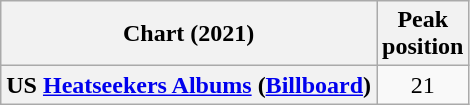<table class="wikitable plainrowheaders" style="text-align:center">
<tr>
<th scope="col">Chart (2021)</th>
<th scope="col">Peak<br>position</th>
</tr>
<tr>
<th scope="row">US <a href='#'>Heatseekers Albums</a> (<a href='#'>Billboard</a>)</th>
<td>21</td>
</tr>
</table>
